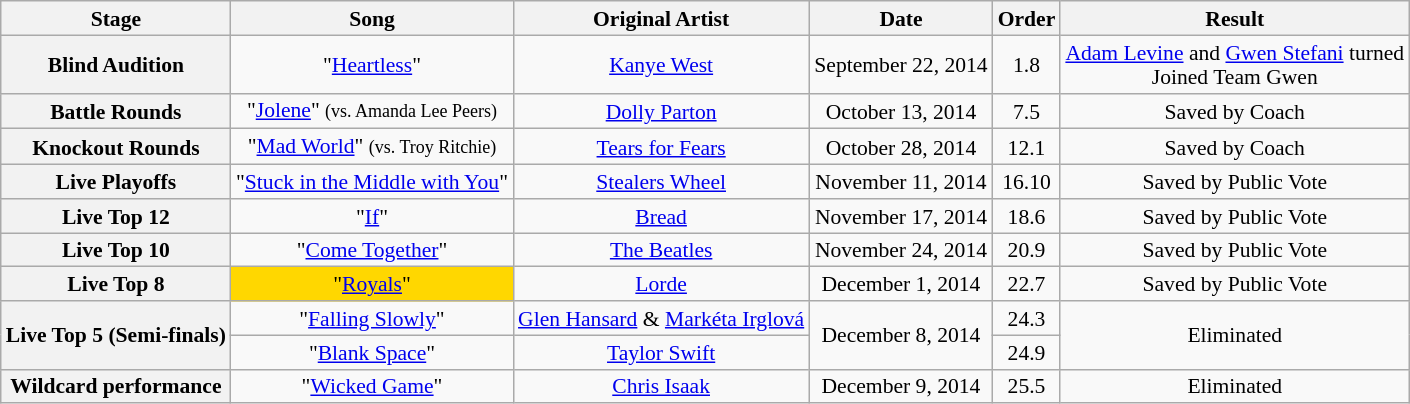<table class="wikitable" style="text-align:center; font-size:90%; line-height:16px;">
<tr>
<th scope="col">Stage</th>
<th scope="col">Song</th>
<th scope="col">Original Artist</th>
<th scope="col">Date</th>
<th scope="col">Order</th>
<th scope="col">Result</th>
</tr>
<tr>
<th scope="row">Blind Audition</th>
<td>"<a href='#'>Heartless</a>"</td>
<td><a href='#'>Kanye West</a></td>
<td>September 22, 2014</td>
<td>1.8</td>
<td><a href='#'>Adam Levine</a> and <a href='#'>Gwen Stefani</a> turned<br>Joined Team Gwen</td>
</tr>
<tr>
<th scope="row">Battle Rounds</th>
<td>"<a href='#'>Jolene</a>" <small>(vs. Amanda Lee Peers)</small></td>
<td><a href='#'>Dolly Parton</a></td>
<td>October 13, 2014</td>
<td>7.5</td>
<td>Saved by Coach</td>
</tr>
<tr>
<th scope="row">Knockout Rounds</th>
<td>"<a href='#'>Mad World</a>" <small>(vs. Troy Ritchie)</small></td>
<td><a href='#'>Tears for Fears</a></td>
<td>October 28, 2014</td>
<td>12.1</td>
<td>Saved by Coach</td>
</tr>
<tr>
<th scope="row">Live Playoffs</th>
<td>"<a href='#'>Stuck in the Middle with You</a>"</td>
<td><a href='#'>Stealers Wheel</a></td>
<td>November 11, 2014</td>
<td>16.10</td>
<td>Saved by Public Vote</td>
</tr>
<tr>
<th scope="row">Live Top 12</th>
<td>"<a href='#'>If</a>"</td>
<td><a href='#'>Bread</a></td>
<td>November 17, 2014</td>
<td>18.6</td>
<td>Saved by Public Vote</td>
</tr>
<tr>
<th scope="row">Live Top 10</th>
<td>"<a href='#'>Come Together</a>"</td>
<td><a href='#'>The Beatles</a></td>
<td>November 24, 2014</td>
<td>20.9</td>
<td>Saved by Public Vote</td>
</tr>
<tr>
<th scope="row">Live Top 8</th>
<td style="background:gold;">"<a href='#'>Royals</a>"</td>
<td><a href='#'>Lorde</a></td>
<td>December 1, 2014</td>
<td>22.7</td>
<td>Saved by Public Vote</td>
</tr>
<tr>
<th scope="row" rowspan="2">Live Top 5 (Semi-finals)</th>
<td>"<a href='#'>Falling Slowly</a>"</td>
<td><a href='#'>Glen Hansard</a> & <a href='#'>Markéta Irglová</a></td>
<td rowspan="2">December 8, 2014</td>
<td>24.3</td>
<td rowspan="2">Eliminated</td>
</tr>
<tr>
<td>"<a href='#'>Blank Space</a>"</td>
<td><a href='#'>Taylor Swift</a></td>
<td>24.9</td>
</tr>
<tr>
<th scope="row">Wildcard performance</th>
<td>"<a href='#'>Wicked Game</a>"</td>
<td><a href='#'>Chris Isaak</a></td>
<td>December 9, 2014</td>
<td>25.5</td>
<td>Eliminated</td>
</tr>
</table>
